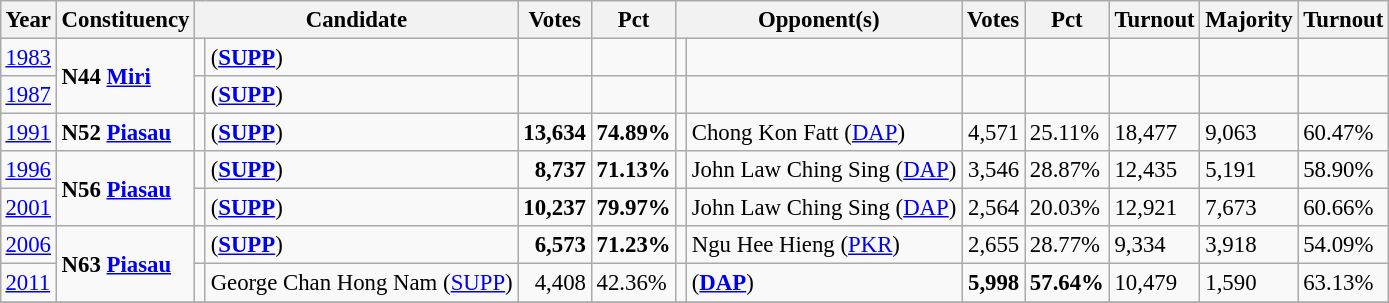<table class="wikitable" style="margin:0.5em ; font-size:95%">
<tr>
<th>Year</th>
<th>Constituency</th>
<th colspan=2>Candidate</th>
<th>Votes</th>
<th>Pct</th>
<th colspan=2>Opponent(s)</th>
<th>Votes</th>
<th>Pct</th>
<th>Turnout</th>
<th>Majority</th>
<th>Turnout</th>
</tr>
<tr>
<td><a href='#'>1983</a></td>
<td rowspan=2><strong>N44 <a href='#'>Miri</a></strong></td>
<td></td>
<td> (<a href='#'><strong>SUPP</strong></a>)</td>
<td align=right></td>
<td></td>
<td></td>
<td></td>
<td></td>
<td></td>
<td></td>
<td></td>
<td></td>
</tr>
<tr>
<td><a href='#'>1987</a></td>
<td></td>
<td> (<a href='#'><strong>SUPP</strong></a>)</td>
<td align=right></td>
<td></td>
<td></td>
<td></td>
<td></td>
<td></td>
<td></td>
<td></td>
<td></td>
</tr>
<tr>
<td><a href='#'>1991</a></td>
<td><strong>N52 <a href='#'>Piasau</a></strong></td>
<td></td>
<td> (<a href='#'><strong>SUPP</strong></a>)</td>
<td align=right><strong>13,634</strong></td>
<td><strong>74.89%</strong></td>
<td></td>
<td>Chong Kon Fatt (<a href='#'>DAP</a>)</td>
<td align=right>4,571</td>
<td>25.11%</td>
<td>18,477</td>
<td>9,063</td>
<td>60.47%</td>
</tr>
<tr>
<td><a href='#'>1996</a></td>
<td rowspan=2><strong>N56 <a href='#'>Piasau</a></strong></td>
<td></td>
<td> (<a href='#'><strong>SUPP</strong></a>)</td>
<td align=right><strong>8,737</strong></td>
<td><strong>71.13%</strong></td>
<td></td>
<td>John Law Ching Sing (<a href='#'>DAP</a>)</td>
<td align=right>3,546</td>
<td>28.87%</td>
<td>12,435</td>
<td>5,191</td>
<td>58.90%</td>
</tr>
<tr>
<td><a href='#'>2001</a></td>
<td></td>
<td> (<a href='#'><strong>SUPP</strong></a>)</td>
<td align=right><strong>10,237</strong></td>
<td><strong>79.97%</strong></td>
<td></td>
<td>John Law Ching Sing (<a href='#'>DAP</a>)</td>
<td align=right>2,564</td>
<td>20.03%</td>
<td>12,921</td>
<td>7,673</td>
<td>60.66%</td>
</tr>
<tr>
<td><a href='#'>2006</a></td>
<td rowspan=2><strong>N63 <a href='#'>Piasau</a></strong></td>
<td></td>
<td> (<a href='#'><strong>SUPP</strong></a>)</td>
<td align=right><strong>6,573</strong></td>
<td><strong>71.23%</strong></td>
<td></td>
<td>Ngu Hee Hieng (<a href='#'>PKR</a>)</td>
<td align=right>2,655</td>
<td>28.77%</td>
<td>9,334</td>
<td>3,918</td>
<td>54.09%</td>
</tr>
<tr>
<td><a href='#'>2011</a></td>
<td></td>
<td>George Chan Hong Nam (<a href='#'>SUPP</a>)</td>
<td align=right>4,408</td>
<td>42.36%</td>
<td></td>
<td> (<a href='#'><strong>DAP</strong></a>)</td>
<td align=right><strong>5,998</strong></td>
<td><strong>57.64%</strong></td>
<td>10,479</td>
<td>1,590</td>
<td>63.13%</td>
</tr>
<tr>
</tr>
</table>
